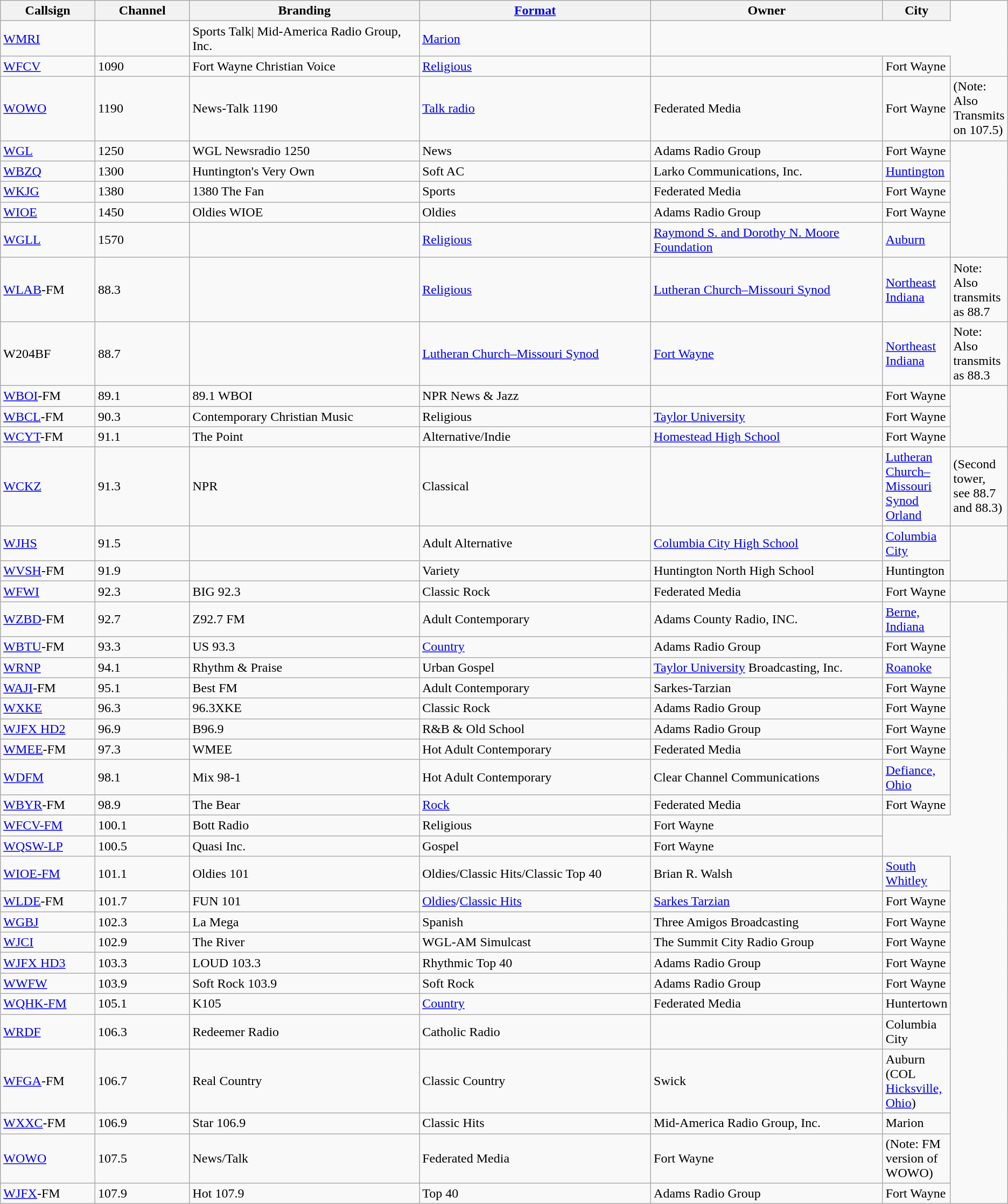<table class="wikitable">
<tr>
<th width="10%">Callsign</th>
<th width="10%">Channel</th>
<th width="25%">Branding</th>
<th width="25%"><a href='#'>Format</a></th>
<th width="25%">Owner</th>
<th width="5%">City</th>
</tr>
<tr>
<td><a href='#'>WMRI</a></td>
<td 860></td>
<td 860 ESPN>Sports Talk| Mid-America Radio Group, Inc.</td>
<td><a href='#'>Marion</a></td>
</tr>
<tr>
<td><a href='#'>WFCV</a></td>
<td>1090</td>
<td>Fort Wayne Christian Voice</td>
<td><a href='#'>Religious</a></td>
<td></td>
<td>Fort Wayne</td>
</tr>
<tr>
<td><a href='#'>WOWO</a></td>
<td>1190</td>
<td>News-Talk 1190</td>
<td><a href='#'>Talk radio</a></td>
<td>Federated Media</td>
<td>Fort Wayne</td>
<td>(Note: Also Transmits on 107.5)</td>
</tr>
<tr>
<td><a href='#'>WGL</a></td>
<td>1250</td>
<td>WGL Newsradio 1250</td>
<td>News</td>
<td>Adams Radio Group</td>
<td>Fort Wayne</td>
</tr>
<tr>
<td><a href='#'>WBZQ</a></td>
<td>1300</td>
<td>Huntington's Very Own</td>
<td>Soft AC</td>
<td>Larko Communications, Inc.</td>
<td><a href='#'>Huntington</a></td>
</tr>
<tr>
<td><a href='#'>WKJG</a></td>
<td>1380</td>
<td>1380 The Fan</td>
<td>Sports</td>
<td>Federated Media</td>
<td>Fort Wayne</td>
</tr>
<tr>
<td><a href='#'>WIOE</a></td>
<td>1450</td>
<td>Oldies WIOE</td>
<td>Oldies</td>
<td>Adams Radio Group</td>
<td>Fort Wayne</td>
</tr>
<tr>
<td><a href='#'>WGLL</a></td>
<td>1570</td>
<td></td>
<td><a href='#'>Religious</a></td>
<td><a href='#'>Raymond S. and Dorothy N. Moore Foundation</a></td>
<td><a href='#'>Auburn</a></td>
</tr>
<tr>
<td><a href='#'>WLAB</a>-FM</td>
<td>88.3</td>
<td></td>
<td><a href='#'>Religious</a></td>
<td><a href='#'>Lutheran Church–Missouri Synod</a></td>
<td><a href='#'>Northeast Indiana</a></td>
<td>Note: Also transmits as 88.7</td>
</tr>
<tr>
<td>W204BF</td>
<td>88.7</td>
<td></td>
<td><a href='#'>Lutheran Church–Missouri Synod</a></td>
<td><a href='#'>Fort Wayne</a></td>
<td><a href='#'>Northeast Indiana</a></td>
<td>Note: Also transmits as 88.3</td>
</tr>
<tr>
<td><a href='#'>WBOI</a>-FM</td>
<td>89.1</td>
<td>89.1 WBOI</td>
<td>NPR News & Jazz</td>
<td></td>
<td>Fort Wayne</td>
</tr>
<tr>
<td><a href='#'>WBCL</a>-FM</td>
<td>90.3</td>
<td>Contemporary Christian Music</td>
<td>Religious</td>
<td><a href='#'>Taylor University</a></td>
<td>Fort Wayne</td>
</tr>
<tr>
<td><a href='#'>WCYT</a>-FM</td>
<td>91.1</td>
<td>The Point</td>
<td>Alternative/Indie</td>
<td><a href='#'>Homestead High School</a></td>
<td>Fort Wayne</td>
</tr>
<tr>
<td><a href='#'>WCKZ</a></td>
<td>91.3</td>
<td>NPR</td>
<td>Classical</td>
<td></td>
<td><a href='#'>Lutheran Church–Missouri Synod</a> <a href='#'>Orland</a></td>
<td>(Second tower, see 88.7 and 88.3)</td>
</tr>
<tr>
<td><a href='#'>WJHS</a></td>
<td>91.5</td>
<td></td>
<td>Adult Alternative</td>
<td><a href='#'>Columbia City High School</a></td>
<td><a href='#'>Columbia City</a></td>
</tr>
<tr>
<td><a href='#'>WVSH</a>-FM</td>
<td>91.9</td>
<td></td>
<td>Variety</td>
<td>Huntington North High School</td>
<td>Huntington</td>
</tr>
<tr>
<td><a href='#'>WFWI</a></td>
<td>92.3</td>
<td>BIG 92.3</td>
<td>Classic Rock</td>
<td>Federated Media</td>
<td>Fort Wayne</td>
<td></td>
</tr>
<tr>
<td><a href='#'>WZBD</a>-FM</td>
<td>92.7</td>
<td>Z92.7 FM</td>
<td>Adult Contemporary</td>
<td>Adams County Radio, INC.</td>
<td><a href='#'>Berne, Indiana</a></td>
</tr>
<tr>
<td><a href='#'>WBTU</a>-FM</td>
<td>93.3</td>
<td>US 93.3</td>
<td><a href='#'>Country</a></td>
<td>Adams Radio Group</td>
<td>Fort Wayne</td>
</tr>
<tr>
<td><a href='#'>WRNP</a></td>
<td>94.1</td>
<td>Rhythm & Praise</td>
<td>Urban Gospel</td>
<td><a href='#'>Taylor University</a> Broadcasting, Inc.</td>
<td><a href='#'>Roanoke</a></td>
</tr>
<tr>
<td><a href='#'>WAJI</a>-FM</td>
<td>95.1</td>
<td>Best FM</td>
<td>Adult Contemporary</td>
<td>Sarkes-Tarzian</td>
<td>Fort Wayne</td>
</tr>
<tr>
<td><a href='#'>WXKE</a></td>
<td>96.3</td>
<td>96.3XKE</td>
<td>Classic Rock</td>
<td>Adams Radio Group</td>
<td>Fort Wayne</td>
</tr>
<tr>
<td><a href='#'>WJFX HD2</a></td>
<td>96.9</td>
<td>B96.9</td>
<td>R&B & Old School</td>
<td>Adams Radio Group</td>
<td>Fort Wayne</td>
</tr>
<tr>
<td><a href='#'>WMEE</a>-FM</td>
<td>97.3</td>
<td>WMEE</td>
<td>Hot Adult Contemporary</td>
<td>Federated Media</td>
<td>Fort Wayne</td>
</tr>
<tr>
<td><a href='#'>WDFM</a></td>
<td>98.1</td>
<td>Mix 98-1</td>
<td>Hot Adult Contemporary</td>
<td>Clear Channel Communications</td>
<td><a href='#'>Defiance, Ohio</a></td>
</tr>
<tr>
<td><a href='#'>WBYR</a>-FM</td>
<td>98.9</td>
<td>The Bear</td>
<td><a href='#'>Rock</a></td>
<td>Federated Media</td>
<td>Fort Wayne</td>
</tr>
<tr>
<td><a href='#'>WFCV-FM</a></td>
<td>100.1</td>
<td>Bott Radio</td>
<td>Religious</td>
<td>Fort Wayne</td>
</tr>
<tr>
<td><a href='#'>WQSW-LP</a></td>
<td>100.5</td>
<td>Quasi Inc.</td>
<td>Gospel</td>
<td>Fort Wayne</td>
</tr>
<tr>
<td><a href='#'>WIOE-FM</a></td>
<td>101.1</td>
<td>Oldies 101</td>
<td>Oldies/Classic Hits/Classic Top 40</td>
<td>Brian R. Walsh</td>
<td><a href='#'>South Whitley</a></td>
</tr>
<tr>
<td><a href='#'>WLDE</a>-FM</td>
<td>101.7</td>
<td>FUN 101</td>
<td><a href='#'>Oldies</a>/<a href='#'>Classic Hits</a></td>
<td><a href='#'>Sarkes Tarzian</a></td>
<td>Fort Wayne</td>
</tr>
<tr>
<td><a href='#'>WGBJ</a></td>
<td>102.3</td>
<td>La Mega</td>
<td>Spanish</td>
<td>Three Amigos Broadcasting</td>
<td>Fort Wayne</td>
</tr>
<tr>
<td><a href='#'>WJCI</a></td>
<td>102.9</td>
<td>The River</td>
<td>WGL-AM Simulcast</td>
<td>The Summit City Radio Group</td>
<td>Fort Wayne</td>
</tr>
<tr>
<td><a href='#'>WJFX HD3</a></td>
<td>103.3</td>
<td>LOUD 103.3</td>
<td>Rhythmic Top 40</td>
<td>Adams Radio Group</td>
<td>Fort Wayne</td>
</tr>
<tr>
<td><a href='#'>WWFW</a></td>
<td>103.9</td>
<td>Soft Rock 103.9</td>
<td>Soft Rock</td>
<td>Adams Radio Group</td>
<td>Fort Wayne</td>
</tr>
<tr>
<td><a href='#'>WQHK-FM</a></td>
<td>105.1</td>
<td>K105</td>
<td><a href='#'>Country</a></td>
<td>Federated Media</td>
<td>Huntertown</td>
</tr>
<tr>
<td><a href='#'>WRDF</a></td>
<td>106.3</td>
<td>Redeemer Radio</td>
<td>Catholic Radio</td>
<td></td>
<td>Columbia City</td>
</tr>
<tr>
<td><a href='#'>WFGA</a>-FM</td>
<td>106.7</td>
<td>Real Country</td>
<td>Classic Country</td>
<td>Swick</td>
<td>Auburn (COL <a href='#'>Hicksville, Ohio</a>)</td>
</tr>
<tr>
<td><a href='#'>WXXC</a>-FM</td>
<td>106.9</td>
<td>Star 106.9</td>
<td>Classic Hits</td>
<td>Mid-America Radio Group, Inc.</td>
<td>Marion</td>
</tr>
<tr>
<td><a href='#'>WOWO</a></td>
<td>107.5</td>
<td>News/Talk</td>
<td>Federated Media</td>
<td>Fort Wayne</td>
<td>(Note: FM version of WOWO)</td>
</tr>
<tr |->
<td><a href='#'>WJFX</a>-FM</td>
<td>107.9</td>
<td>Hot 107.9</td>
<td>Top 40</td>
<td>Adams Radio Group</td>
<td>Fort Wayne</td>
</tr>
</table>
